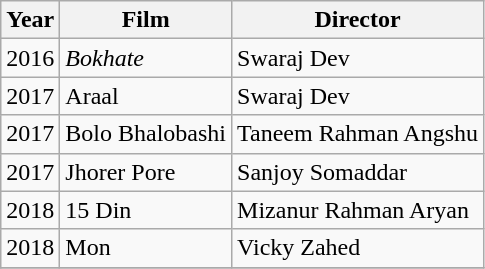<table class="wikitable sortable">
<tr>
<th>Year</th>
<th>Film</th>
<th>Director</th>
</tr>
<tr>
<td>2016</td>
<td><em>Bokhate</em></td>
<td>Swaraj Dev</td>
</tr>
<tr>
<td>2017</td>
<td>Araal</td>
<td>Swaraj Dev</td>
</tr>
<tr>
<td>2017</td>
<td>Bolo Bhalobashi</td>
<td>Taneem Rahman Angshu</td>
</tr>
<tr>
<td>2017</td>
<td>Jhorer Pore</td>
<td>Sanjoy Somaddar</td>
</tr>
<tr>
<td>2018</td>
<td>15 Din</td>
<td>Mizanur Rahman Aryan</td>
</tr>
<tr>
<td>2018</td>
<td>Mon</td>
<td>Vicky Zahed</td>
</tr>
<tr>
</tr>
</table>
